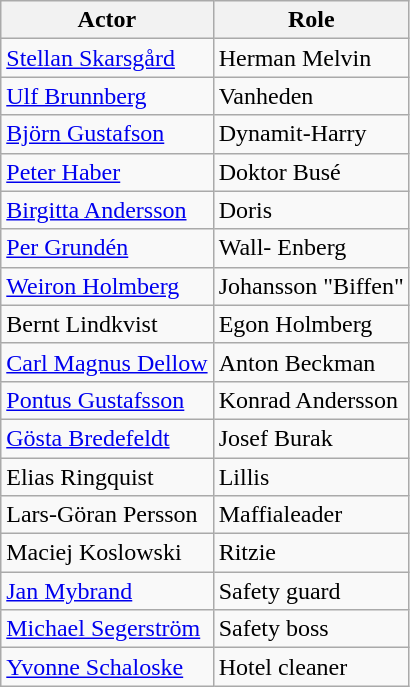<table class="wikitable sortable">
<tr>
<th>Actor</th>
<th>Role</th>
</tr>
<tr>
<td><a href='#'>Stellan Skarsgård</a></td>
<td>Herman Melvin</td>
</tr>
<tr>
<td><a href='#'>Ulf Brunnberg</a></td>
<td>Vanheden</td>
</tr>
<tr>
<td><a href='#'>Björn Gustafson</a></td>
<td>Dynamit-Harry</td>
</tr>
<tr>
<td><a href='#'>Peter Haber</a></td>
<td>Doktor Busé</td>
</tr>
<tr>
<td><a href='#'>Birgitta Andersson</a></td>
<td>Doris</td>
</tr>
<tr>
<td><a href='#'>Per Grundén</a></td>
<td>Wall- Enberg</td>
</tr>
<tr>
<td><a href='#'>Weiron Holmberg</a></td>
<td>Johansson "Biffen"</td>
</tr>
<tr>
<td>Bernt Lindkvist</td>
<td>Egon Holmberg</td>
</tr>
<tr>
<td><a href='#'>Carl Magnus Dellow</a></td>
<td>Anton Beckman</td>
</tr>
<tr>
<td><a href='#'>Pontus Gustafsson</a></td>
<td>Konrad Andersson</td>
</tr>
<tr>
<td><a href='#'>Gösta Bredefeldt</a></td>
<td>Josef Burak</td>
</tr>
<tr>
<td>Elias Ringquist</td>
<td>Lillis</td>
</tr>
<tr>
<td>Lars-Göran Persson</td>
<td>Maffialeader</td>
</tr>
<tr>
<td>Maciej Koslowski</td>
<td>Ritzie</td>
</tr>
<tr>
<td><a href='#'>Jan Mybrand</a></td>
<td>Safety guard</td>
</tr>
<tr>
<td><a href='#'>Michael Segerström</a></td>
<td>Safety boss</td>
</tr>
<tr>
<td><a href='#'>Yvonne Schaloske</a></td>
<td>Hotel cleaner</td>
</tr>
</table>
